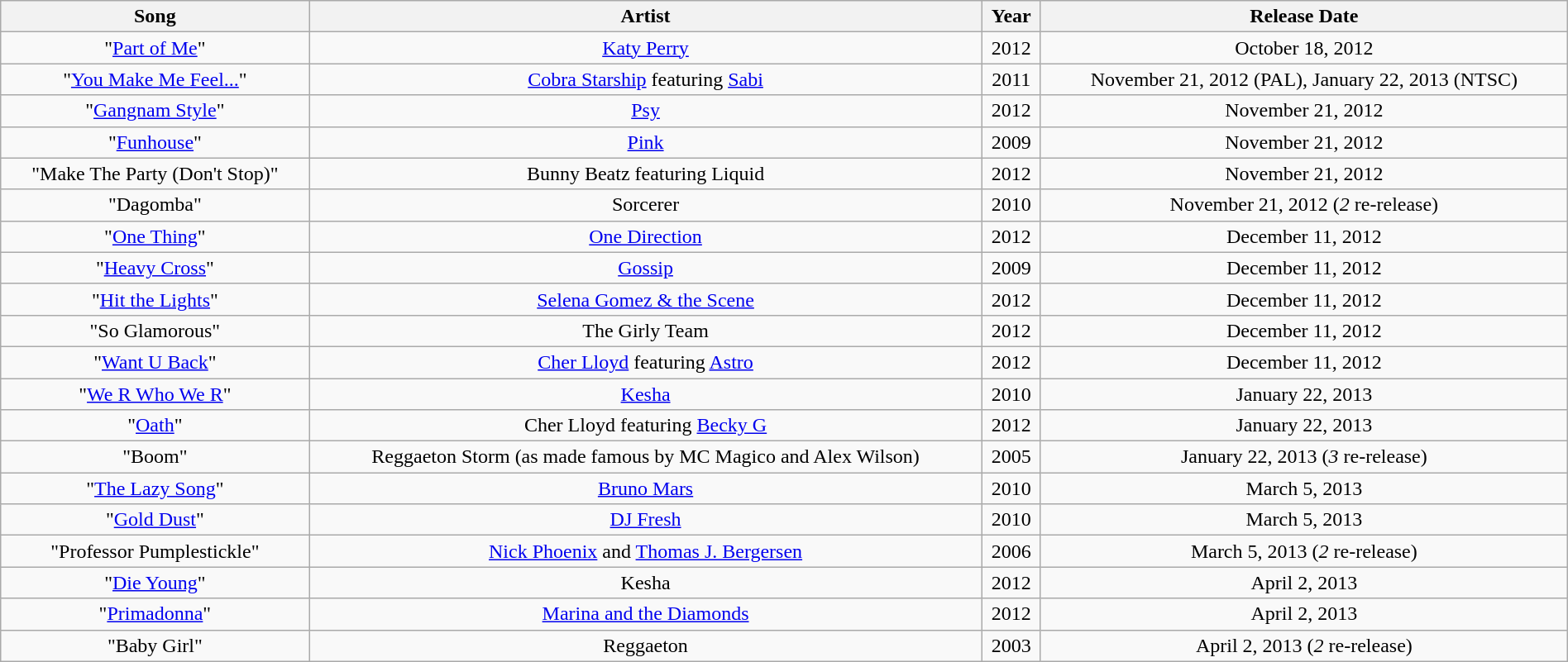<table class="wikitable sortable" style="text-align:center; width:100%;">
<tr>
<th scope="col">Song</th>
<th scope="col">Artist</th>
<th scope="col">Year</th>
<th scope="col">Release Date</th>
</tr>
<tr>
<td>"<a href='#'>Part of Me</a>"</td>
<td><a href='#'>Katy Perry</a></td>
<td>2012</td>
<td>October 18, 2012</td>
</tr>
<tr>
<td>"<a href='#'>You Make Me Feel...</a>"</td>
<td><a href='#'>Cobra Starship</a> featuring <a href='#'>Sabi</a></td>
<td>2011</td>
<td>November 21, 2012 (PAL), January 22, 2013 (NTSC)</td>
</tr>
<tr>
<td>"<a href='#'>Gangnam Style</a>"</td>
<td><a href='#'>Psy</a></td>
<td>2012</td>
<td>November 21, 2012</td>
</tr>
<tr>
<td>"<a href='#'>Funhouse</a>"</td>
<td><a href='#'>Pink</a></td>
<td>2009</td>
<td>November 21, 2012</td>
</tr>
<tr>
<td>"Make The Party (Don't Stop)"</td>
<td>Bunny Beatz featuring Liquid</td>
<td>2012</td>
<td>November 21, 2012</td>
</tr>
<tr>
<td>"Dagomba"</td>
<td>Sorcerer</td>
<td>2010</td>
<td>November 21, 2012 (<em>2</em> re-release)</td>
</tr>
<tr>
<td>"<a href='#'>One Thing</a>"</td>
<td><a href='#'>One Direction</a></td>
<td>2012</td>
<td>December 11, 2012</td>
</tr>
<tr>
<td>"<a href='#'>Heavy Cross</a>"</td>
<td><a href='#'>Gossip</a></td>
<td>2009</td>
<td>December 11, 2012</td>
</tr>
<tr>
<td>"<a href='#'>Hit the Lights</a>"</td>
<td><a href='#'>Selena Gomez & the Scene</a></td>
<td>2012</td>
<td>December 11, 2012</td>
</tr>
<tr>
<td>"So Glamorous"</td>
<td>The Girly Team</td>
<td>2012</td>
<td>December 11, 2012</td>
</tr>
<tr>
<td>"<a href='#'>Want U Back</a>"</td>
<td><a href='#'>Cher Lloyd</a> featuring <a href='#'>Astro</a></td>
<td>2012</td>
<td>December 11, 2012</td>
</tr>
<tr>
<td>"<a href='#'>We R Who We R</a>"</td>
<td><a href='#'>Kesha</a></td>
<td>2010</td>
<td>January 22, 2013</td>
</tr>
<tr>
<td>"<a href='#'>Oath</a>"</td>
<td>Cher Lloyd featuring <a href='#'>Becky G</a></td>
<td>2012</td>
<td>January 22, 2013</td>
</tr>
<tr>
<td>"Boom"</td>
<td>Reggaeton Storm (as made famous by MC Magico and Alex Wilson)</td>
<td>2005</td>
<td>January 22, 2013 (<em>3</em> re-release)</td>
</tr>
<tr>
<td>"<a href='#'>The Lazy Song</a>"</td>
<td><a href='#'>Bruno Mars</a></td>
<td>2010</td>
<td>March 5, 2013</td>
</tr>
<tr>
<td>"<a href='#'>Gold Dust</a>"</td>
<td><a href='#'>DJ Fresh</a></td>
<td>2010</td>
<td>March 5, 2013</td>
</tr>
<tr>
<td>"Professor Pumplestickle"</td>
<td><a href='#'>Nick Phoenix</a> and <a href='#'>Thomas J. Bergersen</a></td>
<td>2006</td>
<td>March 5, 2013 (<em>2</em> re-release)</td>
</tr>
<tr>
<td>"<a href='#'>Die Young</a>"</td>
<td>Kesha</td>
<td>2012</td>
<td>April 2, 2013</td>
</tr>
<tr>
<td>"<a href='#'>Primadonna</a>"</td>
<td><a href='#'>Marina and the Diamonds</a></td>
<td>2012</td>
<td>April 2, 2013</td>
</tr>
<tr>
<td>"Baby Girl"</td>
<td>Reggaeton</td>
<td>2003</td>
<td>April 2, 2013 (<em>2</em> re-release)</td>
</tr>
</table>
